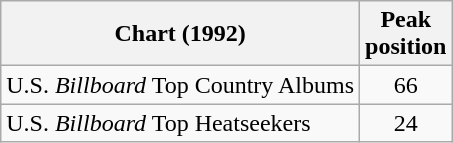<table class="wikitable">
<tr>
<th>Chart (1992)</th>
<th>Peak<br>position</th>
</tr>
<tr>
<td>U.S. <em>Billboard</em> Top Country Albums</td>
<td align="center">66</td>
</tr>
<tr>
<td>U.S. <em>Billboard</em> Top Heatseekers</td>
<td align="center">24</td>
</tr>
</table>
